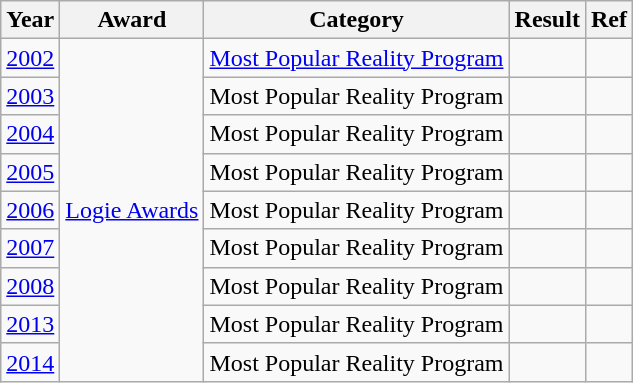<table class="wikitable">
<tr>
<th>Year</th>
<th>Award</th>
<th>Category</th>
<th>Result</th>
<th>Ref</th>
</tr>
<tr>
<td><a href='#'>2002</a></td>
<td rowspan="9"><a href='#'>Logie Awards</a></td>
<td><a href='#'>Most Popular Reality Program</a></td>
<td></td>
<td style="text-align:center;"></td>
</tr>
<tr>
<td><a href='#'>2003</a></td>
<td>Most Popular Reality Program</td>
<td></td>
<td style="text-align:center;"></td>
</tr>
<tr>
<td><a href='#'>2004</a></td>
<td>Most Popular Reality Program</td>
<td></td>
<td style="text-align:center;"></td>
</tr>
<tr>
<td><a href='#'>2005</a></td>
<td>Most Popular Reality Program</td>
<td></td>
<td style="text-align:center;"></td>
</tr>
<tr>
<td><a href='#'>2006</a></td>
<td>Most Popular Reality Program</td>
<td></td>
<td style="text-align:center;"></td>
</tr>
<tr>
<td><a href='#'>2007</a></td>
<td>Most Popular Reality Program</td>
<td></td>
<td style="text-align:center;"></td>
</tr>
<tr>
<td><a href='#'>2008</a></td>
<td>Most Popular Reality Program</td>
<td></td>
<td style="text-align:center;"></td>
</tr>
<tr>
<td><a href='#'>2013</a></td>
<td>Most Popular Reality Program</td>
<td></td>
<td style="text-align:center;"></td>
</tr>
<tr>
<td><a href='#'>2014</a></td>
<td>Most Popular Reality Program</td>
<td></td>
<td style="text-align:center;"></td>
</tr>
</table>
